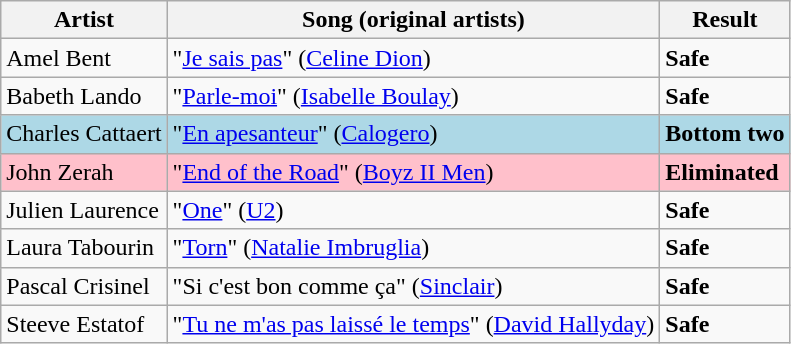<table class=wikitable>
<tr>
<th>Artist</th>
<th>Song (original artists)</th>
<th>Result</th>
</tr>
<tr>
<td>Amel Bent</td>
<td>"<a href='#'>Je sais pas</a>" (<a href='#'>Celine Dion</a>)</td>
<td><strong>Safe</strong></td>
</tr>
<tr>
<td>Babeth Lando</td>
<td>"<a href='#'>Parle-moi</a>" (<a href='#'>Isabelle Boulay</a>)</td>
<td><strong>Safe</strong></td>
</tr>
<tr style="background:lightblue;">
<td>Charles Cattaert</td>
<td>"<a href='#'>En apesanteur</a>" (<a href='#'>Calogero</a>)</td>
<td><strong>Bottom two</strong></td>
</tr>
<tr style="background:pink;">
<td>John Zerah</td>
<td>"<a href='#'>End of the Road</a>" (<a href='#'>Boyz II Men</a>)</td>
<td><strong>Eliminated</strong></td>
</tr>
<tr>
<td>Julien Laurence</td>
<td>"<a href='#'>One</a>" (<a href='#'>U2</a>)</td>
<td><strong>Safe</strong></td>
</tr>
<tr>
<td>Laura Tabourin</td>
<td>"<a href='#'>Torn</a>" (<a href='#'>Natalie Imbruglia</a>)</td>
<td><strong>Safe</strong></td>
</tr>
<tr>
<td>Pascal Crisinel</td>
<td>"Si c'est bon comme ça" (<a href='#'>Sinclair</a>)</td>
<td><strong>Safe</strong></td>
</tr>
<tr>
<td>Steeve Estatof</td>
<td>"<a href='#'>Tu ne m'as pas laissé le temps</a>" (<a href='#'>David Hallyday</a>)</td>
<td><strong>Safe</strong></td>
</tr>
</table>
